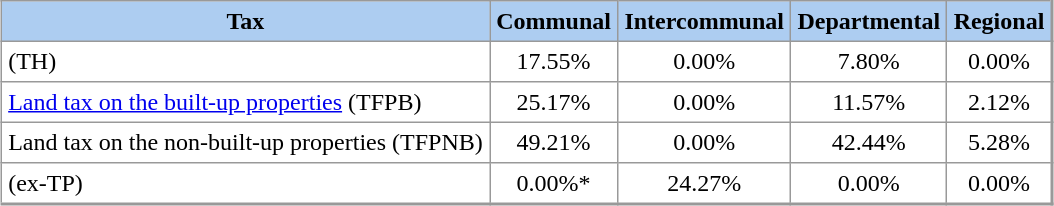<table align="center" rules="all" cellspacing="0" cellpadding="4" style="border: 1px solid #999; border-right: 2px solid #999; border-bottom:2px solid #999; background: #FFFFFF">
<tr style="background: #adcdf1">
<th>Tax</th>
<th>Communal</th>
<th>Intercommunal</th>
<th>Departmental</th>
<th>Regional</th>
</tr>
<tr>
<td> (TH)</td>
<td align=center>17.55%</td>
<td align=center>0.00%</td>
<td align=center>7.80%</td>
<td align=center>0.00%</td>
</tr>
<tr>
<td><a href='#'>Land tax on the built-up properties</a> (TFPB)</td>
<td align=center>25.17%</td>
<td align=center>0.00%</td>
<td align=center>11.57%</td>
<td align=center>2.12%</td>
</tr>
<tr>
<td>Land tax on the non-built-up properties (TFPNB)</td>
<td align=center>49.21%</td>
<td align=center>0.00%</td>
<td align=center>42.44%</td>
<td align=center>5.28%</td>
</tr>
<tr>
<td> (ex-TP)</td>
<td align=center>0.00%*</td>
<td align=center>24.27%</td>
<td align=center>0.00%</td>
<td align=center>0.00%</td>
</tr>
</table>
